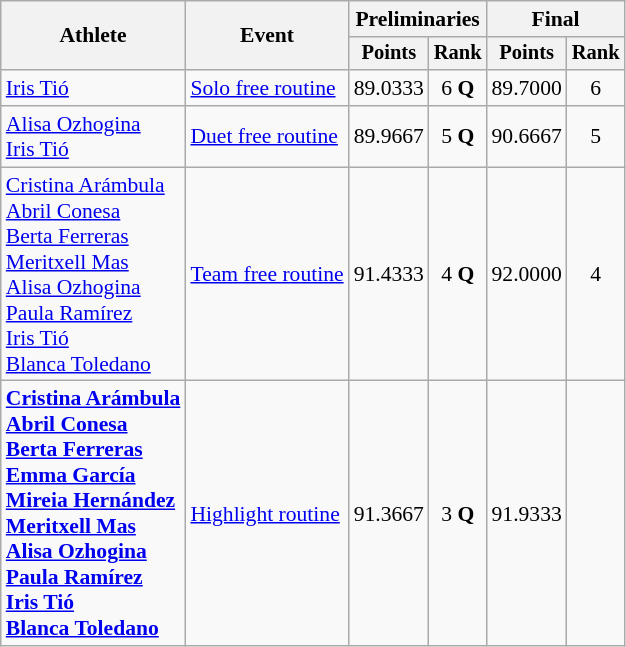<table class="wikitable" style="font-size:90%">
<tr>
<th rowspan="2">Athlete</th>
<th rowspan="2">Event</th>
<th colspan="2">Preliminaries</th>
<th colspan="2">Final</th>
</tr>
<tr style="font-size:95%">
<th>Points</th>
<th>Rank</th>
<th>Points</th>
<th>Rank</th>
</tr>
<tr align="center">
<td align="left"><a href='#'>Iris Tió</a></td>
<td align="left"><a href='#'>Solo free routine</a></td>
<td>89.0333</td>
<td>6 <strong>Q</strong></td>
<td>89.7000</td>
<td>6</td>
</tr>
<tr align="center">
<td align="left"><a href='#'>Alisa Ozhogina</a><br><a href='#'>Iris Tió</a></td>
<td align="left"><a href='#'>Duet free routine</a></td>
<td>89.9667</td>
<td>5 <strong>Q</strong></td>
<td>90.6667</td>
<td>5</td>
</tr>
<tr align="center">
<td align="left"><a href='#'>Cristina Arámbula</a><br><a href='#'>Abril Conesa</a><br><a href='#'>Berta Ferreras</a><br><a href='#'>Meritxell Mas</a><br><a href='#'>Alisa Ozhogina</a><br><a href='#'>Paula Ramírez</a><br><a href='#'>Iris Tió</a><br><a href='#'>Blanca Toledano</a></td>
<td align="left"><a href='#'>Team free routine</a></td>
<td>91.4333</td>
<td>4 <strong>Q</strong></td>
<td>92.0000</td>
<td>4</td>
</tr>
<tr align="center">
<td align="left"><strong><a href='#'>Cristina Arámbula</a><br><a href='#'>Abril Conesa</a><br><a href='#'>Berta Ferreras</a><br><a href='#'>Emma García</a><br><a href='#'>Mireia Hernández</a><br><a href='#'>Meritxell Mas</a><br><a href='#'>Alisa Ozhogina</a><br><a href='#'>Paula Ramírez</a><br><a href='#'>Iris Tió</a><br><a href='#'>Blanca Toledano</a></strong></td>
<td align="left"><a href='#'>Highlight routine</a></td>
<td>91.3667</td>
<td>3 <strong>Q</strong></td>
<td>91.9333</td>
<td></td>
</tr>
</table>
